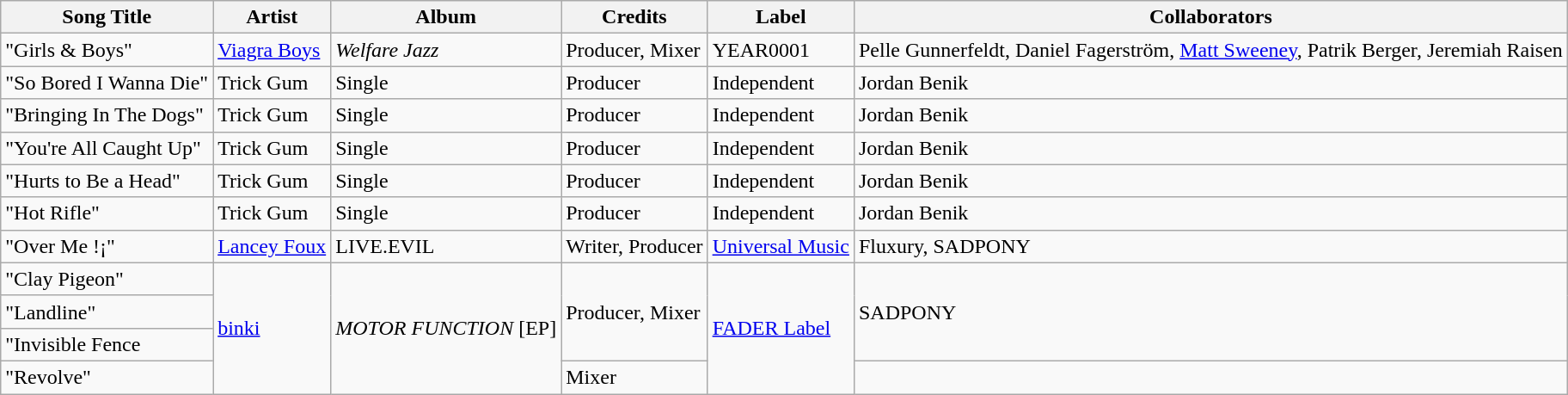<table class="wikitable">
<tr>
<th>Song Title</th>
<th>Artist</th>
<th>Album</th>
<th>Credits</th>
<th>Label</th>
<th>Collaborators</th>
</tr>
<tr>
<td>"Girls & Boys"</td>
<td><a href='#'>Viagra Boys</a></td>
<td><em>Welfare Jazz</em></td>
<td>Producer, Mixer</td>
<td>YEAR0001</td>
<td>Pelle Gunnerfeldt, Daniel Fagerström, <a href='#'>Matt Sweeney</a>, Patrik Berger, Jeremiah Raisen</td>
</tr>
<tr>
<td>"So Bored I Wanna Die"</td>
<td>Trick Gum</td>
<td>Single</td>
<td>Producer</td>
<td>Independent</td>
<td>Jordan Benik</td>
</tr>
<tr>
<td>"Bringing In The Dogs"</td>
<td>Trick Gum</td>
<td>Single</td>
<td>Producer</td>
<td>Independent</td>
<td>Jordan Benik</td>
</tr>
<tr>
<td>"You're All Caught Up"</td>
<td>Trick Gum</td>
<td>Single</td>
<td>Producer</td>
<td>Independent</td>
<td>Jordan Benik</td>
</tr>
<tr>
<td>"Hurts to Be a Head"</td>
<td>Trick Gum</td>
<td>Single</td>
<td>Producer</td>
<td>Independent</td>
<td>Jordan Benik</td>
</tr>
<tr>
<td>"Hot Rifle"</td>
<td>Trick Gum</td>
<td>Single</td>
<td>Producer</td>
<td>Independent</td>
<td>Jordan Benik</td>
</tr>
<tr>
<td>"Over Me !¡"</td>
<td><a href='#'>Lancey Foux</a></td>
<td>LIVE.EVIL</td>
<td>Writer, Producer</td>
<td><a href='#'>Universal Music</a></td>
<td>Fluxury, SADPONY</td>
</tr>
<tr>
<td>"Clay Pigeon"</td>
<td rowspan="4"><a href='#'>binki</a></td>
<td rowspan="4"><em>MOTOR FUNCTION</em> [EP]</td>
<td rowspan="3">Producer, Mixer</td>
<td rowspan="4"><a href='#'>FADER Label</a></td>
<td rowspan="3">SADPONY</td>
</tr>
<tr>
<td>"Landline"</td>
</tr>
<tr>
<td>"Invisible Fence</td>
</tr>
<tr>
<td>"Revolve"</td>
<td>Mixer</td>
<td></td>
</tr>
</table>
